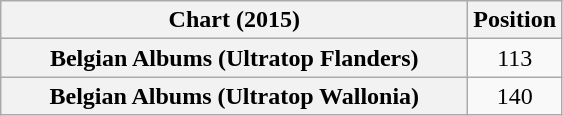<table class="wikitable sortable plainrowheaders" style="text-align:center">
<tr>
<th scope="col" style="width:19em;">Chart (2015)</th>
<th scope="col">Position</th>
</tr>
<tr>
<th scope="row">Belgian Albums (Ultratop Flanders)</th>
<td>113</td>
</tr>
<tr>
<th scope="row">Belgian Albums (Ultratop Wallonia)</th>
<td>140</td>
</tr>
</table>
